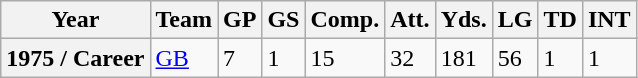<table class="wikitable">
<tr>
<th>Year</th>
<th>Team</th>
<th>GP</th>
<th>GS</th>
<th>Comp.</th>
<th>Att.</th>
<th>Yds.</th>
<th>LG</th>
<th>TD</th>
<th>INT</th>
</tr>
<tr>
<th>1975 / Career</th>
<td><a href='#'>GB</a></td>
<td>7</td>
<td>1</td>
<td>15</td>
<td>32</td>
<td>181</td>
<td>56</td>
<td>1</td>
<td>1</td>
</tr>
</table>
